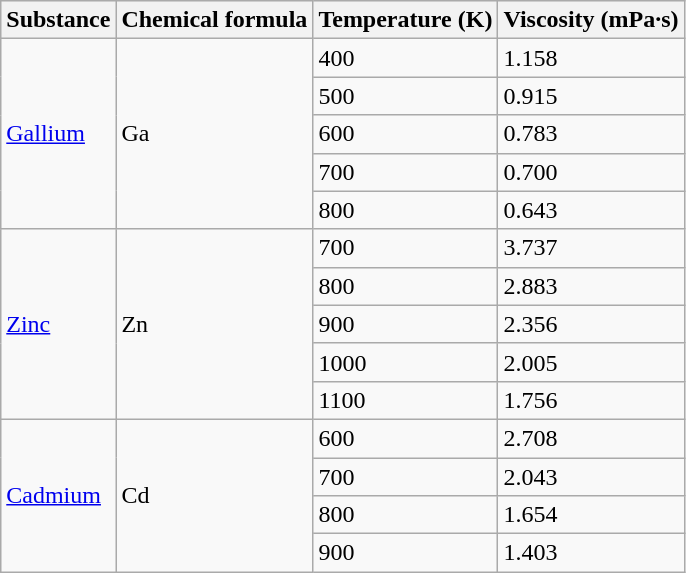<table class="wikitable sortable">
<tr style="background:#efefef;">
<th>Substance</th>
<th>Chemical formula</th>
<th>Temperature (K)</th>
<th>Viscosity (mPa·s)</th>
</tr>
<tr>
<td rowspan="5"><a href='#'>Gallium</a></td>
<td rowspan="5">Ga</td>
<td>400</td>
<td>1.158</td>
</tr>
<tr>
<td>500</td>
<td>0.915</td>
</tr>
<tr>
<td>600</td>
<td>0.783</td>
</tr>
<tr>
<td>700</td>
<td>0.700</td>
</tr>
<tr>
<td>800</td>
<td>0.643</td>
</tr>
<tr>
<td rowspan="5"><a href='#'>Zinc</a></td>
<td rowspan="5">Zn</td>
<td>700</td>
<td>3.737</td>
</tr>
<tr>
<td>800</td>
<td>2.883</td>
</tr>
<tr>
<td>900</td>
<td>2.356</td>
</tr>
<tr>
<td>1000</td>
<td>2.005</td>
</tr>
<tr>
<td>1100</td>
<td>1.756</td>
</tr>
<tr>
<td rowspan="4"><a href='#'>Cadmium</a></td>
<td rowspan="4">Cd</td>
<td>600</td>
<td>2.708</td>
</tr>
<tr>
<td>700</td>
<td>2.043</td>
</tr>
<tr>
<td>800</td>
<td>1.654</td>
</tr>
<tr>
<td>900</td>
<td>1.403</td>
</tr>
</table>
